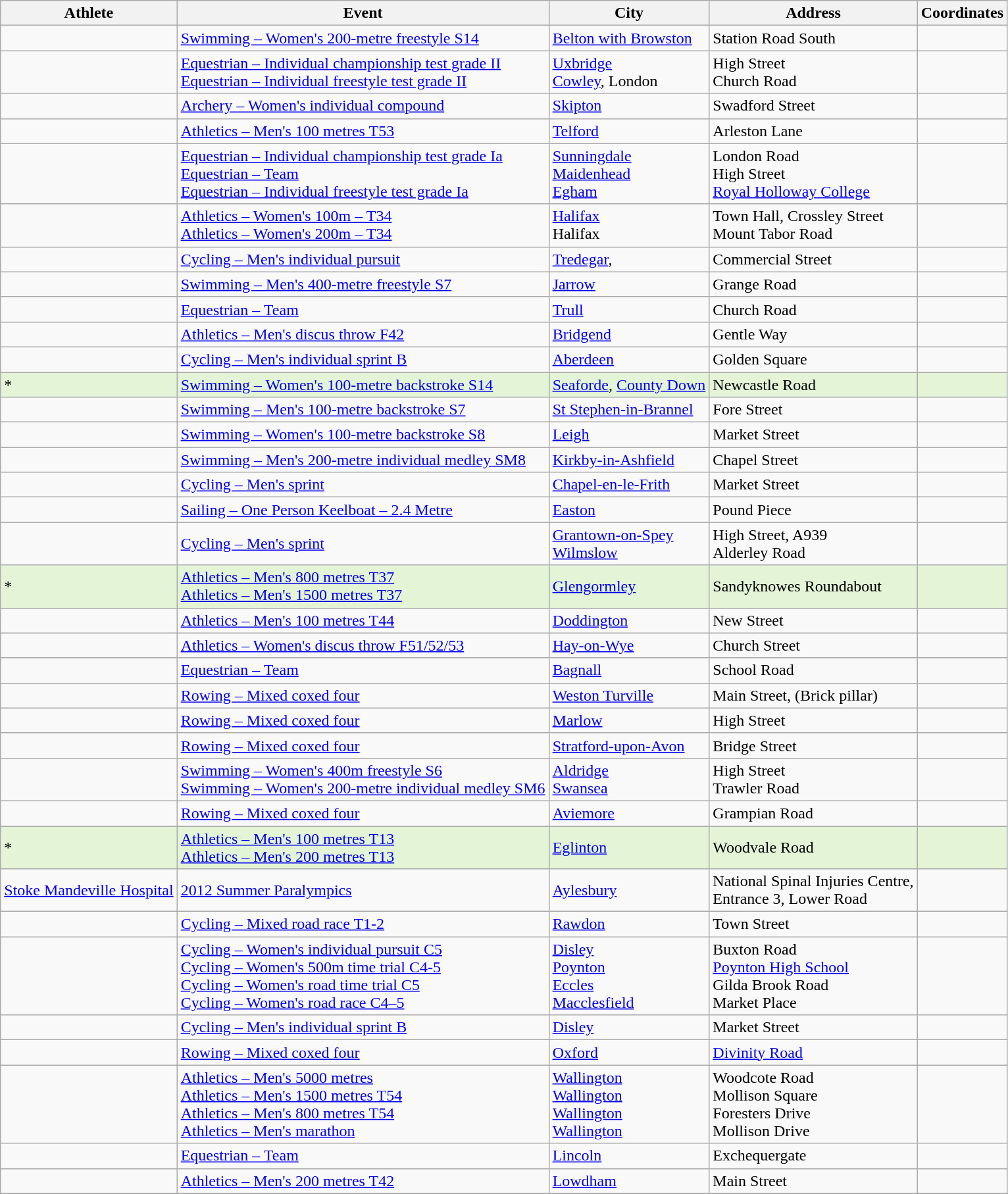<table class="wikitable sortable" style="text-align: left; font-size:100%;">
<tr>
<th>Athlete</th>
<th>Event</th>
<th>City</th>
<th>Address</th>
<th>Coordinates</th>
</tr>
<tr>
<td></td>
<td><a href='#'>Swimming – Women's 200-metre freestyle S14</a></td>
<td><a href='#'>Belton with Browston</a></td>
<td>Station Road South</td>
<td></td>
</tr>
<tr>
<td></td>
<td><a href='#'>Equestrian – Individual championship test grade II</a><br><a href='#'>Equestrian – Individual freestyle test grade II</a></td>
<td><a href='#'>Uxbridge</a><br><a href='#'>Cowley</a>, London</td>
<td>High Street<br>Church Road</td>
<td><br></td>
</tr>
<tr>
<td></td>
<td><a href='#'>Archery – Women's individual compound</a></td>
<td><a href='#'>Skipton</a></td>
<td>Swadford Street</td>
<td></td>
</tr>
<tr>
<td></td>
<td><a href='#'>Athletics – Men's 100 metres T53</a></td>
<td><a href='#'>Telford</a></td>
<td>Arleston Lane</td>
<td></td>
</tr>
<tr>
<td></td>
<td><a href='#'>Equestrian – Individual championship test grade Ia</a><br><a href='#'>Equestrian – Team</a><br><a href='#'>Equestrian – Individual freestyle test grade Ia</a></td>
<td><a href='#'>Sunningdale</a> <br><a href='#'>Maidenhead</a> <br><a href='#'>Egham</a></td>
<td>London Road<br>High Street <br><a href='#'>Royal Holloway College</a></td>
<td><br><br></td>
</tr>
<tr>
<td></td>
<td><a href='#'>Athletics – Women's 100m – T34</a><br> <a href='#'>Athletics – Women's 200m – T34</a></td>
<td><a href='#'>Halifax</a><br>Halifax</td>
<td>Town Hall, Crossley Street<br>Mount Tabor Road</td>
<td><br></td>
</tr>
<tr>
<td></td>
<td><a href='#'>Cycling – Men's individual pursuit</a></td>
<td><a href='#'>Tredegar</a>,</td>
<td>Commercial Street</td>
<td></td>
</tr>
<tr>
<td></td>
<td><a href='#'>Swimming – Men's 400-metre freestyle S7</a></td>
<td><a href='#'>Jarrow</a></td>
<td>Grange Road</td>
<td></td>
</tr>
<tr>
<td></td>
<td><a href='#'>Equestrian – Team</a></td>
<td><a href='#'>Trull</a></td>
<td>Church Road</td>
<td></td>
</tr>
<tr>
<td></td>
<td><a href='#'>Athletics – Men's discus throw F42</a></td>
<td><a href='#'>Bridgend</a></td>
<td>Gentle Way</td>
<td></td>
</tr>
<tr>
<td></td>
<td><a href='#'>Cycling – Men's individual sprint B</a></td>
<td><a href='#'>Aberdeen</a></td>
<td>Golden Square</td>
<td></td>
</tr>
<tr bgcolor="#e3f4d7">
<td>*</td>
<td><a href='#'>Swimming – Women's 100-metre backstroke S14</a></td>
<td><a href='#'>Seaforde</a>, <a href='#'>County Down</a></td>
<td>Newcastle Road</td>
<td></td>
</tr>
<tr>
<td></td>
<td><a href='#'>Swimming – Men's 100-metre backstroke S7</a></td>
<td><a href='#'>St Stephen-in-Brannel</a></td>
<td>Fore Street</td>
<td></td>
</tr>
<tr>
<td></td>
<td><a href='#'>Swimming – Women's 100-metre backstroke S8</a></td>
<td><a href='#'>Leigh</a></td>
<td>Market Street</td>
<td></td>
</tr>
<tr>
<td></td>
<td><a href='#'>Swimming – Men's 200-metre individual medley SM8</a></td>
<td><a href='#'>Kirkby-in-Ashfield</a></td>
<td>Chapel Street</td>
<td></td>
</tr>
<tr>
<td></td>
<td><a href='#'>Cycling – Men's sprint</a></td>
<td><a href='#'>Chapel-en-le-Frith</a></td>
<td>Market Street</td>
<td></td>
</tr>
<tr>
<td></td>
<td><a href='#'>Sailing – One Person Keelboat – 2.4 Metre</a></td>
<td><a href='#'>Easton</a></td>
<td>Pound Piece</td>
<td></td>
</tr>
<tr>
<td></td>
<td><a href='#'>Cycling – Men's sprint</a></td>
<td><a href='#'>Grantown-on-Spey</a> <br><a href='#'>Wilmslow</a></td>
<td>High Street, A939<br>Alderley Road</td>
<td><br></td>
</tr>
<tr bgcolor="#e3f4d7">
<td>*</td>
<td><a href='#'>Athletics – Men's 800 metres T37</a><br><a href='#'>Athletics – Men's 1500 metres T37</a></td>
<td><a href='#'>Glengormley</a></td>
<td>Sandyknowes Roundabout</td>
<td></td>
</tr>
<tr>
<td></td>
<td><a href='#'>Athletics – Men's 100 metres T44</a></td>
<td><a href='#'>Doddington</a></td>
<td>New Street</td>
<td></td>
</tr>
<tr>
<td></td>
<td><a href='#'>Athletics – Women's discus throw F51/52/53</a></td>
<td><a href='#'>Hay-on-Wye</a></td>
<td>Church Street</td>
<td></td>
</tr>
<tr>
<td></td>
<td><a href='#'>Equestrian – Team</a></td>
<td><a href='#'>Bagnall</a></td>
<td>School Road</td>
<td></td>
</tr>
<tr>
<td></td>
<td><a href='#'>Rowing – Mixed coxed four</a></td>
<td><a href='#'>Weston Turville</a></td>
<td>Main Street, (Brick pillar)</td>
<td></td>
</tr>
<tr>
<td></td>
<td><a href='#'>Rowing – Mixed coxed four</a></td>
<td><a href='#'>Marlow</a></td>
<td>High Street</td>
<td></td>
</tr>
<tr>
<td></td>
<td><a href='#'>Rowing – Mixed coxed four</a></td>
<td><a href='#'>Stratford-upon-Avon</a></td>
<td>Bridge Street</td>
<td></td>
</tr>
<tr>
<td></td>
<td><a href='#'>Swimming – Women's 400m freestyle S6</a><br><a href='#'>Swimming – Women's 200-metre individual medley SM6</a></td>
<td><a href='#'>Aldridge</a><br><a href='#'>Swansea</a></td>
<td>High Street <br>Trawler Road</td>
<td><br></td>
</tr>
<tr>
<td></td>
<td><a href='#'>Rowing – Mixed coxed four</a></td>
<td><a href='#'>Aviemore</a></td>
<td>Grampian Road</td>
<td></td>
</tr>
<tr bgcolor="#e3f4d7">
<td>*</td>
<td><a href='#'>Athletics – Men's 100 metres T13</a><br><a href='#'>Athletics – Men's 200 metres T13</a></td>
<td><a href='#'>Eglinton</a></td>
<td>Woodvale Road</td>
<td></td>
</tr>
<tr>
<td><a href='#'>Stoke Mandeville Hospital</a></td>
<td><a href='#'>2012 Summer Paralympics</a></td>
<td><a href='#'>Aylesbury</a></td>
<td>National Spinal Injuries Centre, <br>Entrance 3, Lower Road</td>
<td></td>
</tr>
<tr>
<td></td>
<td><a href='#'>Cycling – Mixed road race T1-2</a></td>
<td><a href='#'>Rawdon</a></td>
<td>Town Street</td>
<td></td>
</tr>
<tr>
<td></td>
<td><a href='#'>Cycling – Women's individual pursuit C5</a><br><a href='#'>Cycling – Women's 500m time trial C4-5</a><br> <a href='#'>Cycling – Women's road time trial C5</a><br> <a href='#'>Cycling – Women's road race C4–5</a></td>
<td><a href='#'>Disley</a><br><a href='#'>Poynton</a><br><a href='#'>Eccles</a><br><a href='#'>Macclesfield</a></td>
<td>Buxton Road<br><a href='#'>Poynton High School</a> <br>Gilda Brook Road<br>Market Place</td>
<td><br><br><br></td>
</tr>
<tr>
<td></td>
<td><a href='#'>Cycling – Men's individual sprint B</a></td>
<td><a href='#'>Disley</a></td>
<td>Market Street</td>
<td></td>
</tr>
<tr>
<td></td>
<td><a href='#'>Rowing – Mixed coxed four</a></td>
<td><a href='#'>Oxford</a></td>
<td><a href='#'>Divinity Road</a></td>
<td></td>
</tr>
<tr>
<td></td>
<td><a href='#'>Athletics – Men's 5000 metres</a><br><a href='#'>Athletics – Men's 1500 metres T54</a><br><a href='#'>Athletics – Men's 800 metres T54</a><br><a href='#'>Athletics – Men's marathon</a></td>
<td><a href='#'>Wallington</a><br><a href='#'>Wallington</a><br><a href='#'>Wallington</a><br><a href='#'>Wallington</a></td>
<td>Woodcote Road<br>Mollison Square<br>Foresters Drive<br>Mollison Drive</td>
<td><br><br><br></td>
</tr>
<tr>
<td></td>
<td><a href='#'>Equestrian – Team</a></td>
<td><a href='#'>Lincoln</a></td>
<td>Exchequergate</td>
<td></td>
</tr>
<tr>
<td></td>
<td><a href='#'>Athletics – Men's 200 metres T42</a></td>
<td><a href='#'>Lowdham</a></td>
<td>Main Street</td>
<td></td>
</tr>
<tr>
</tr>
</table>
